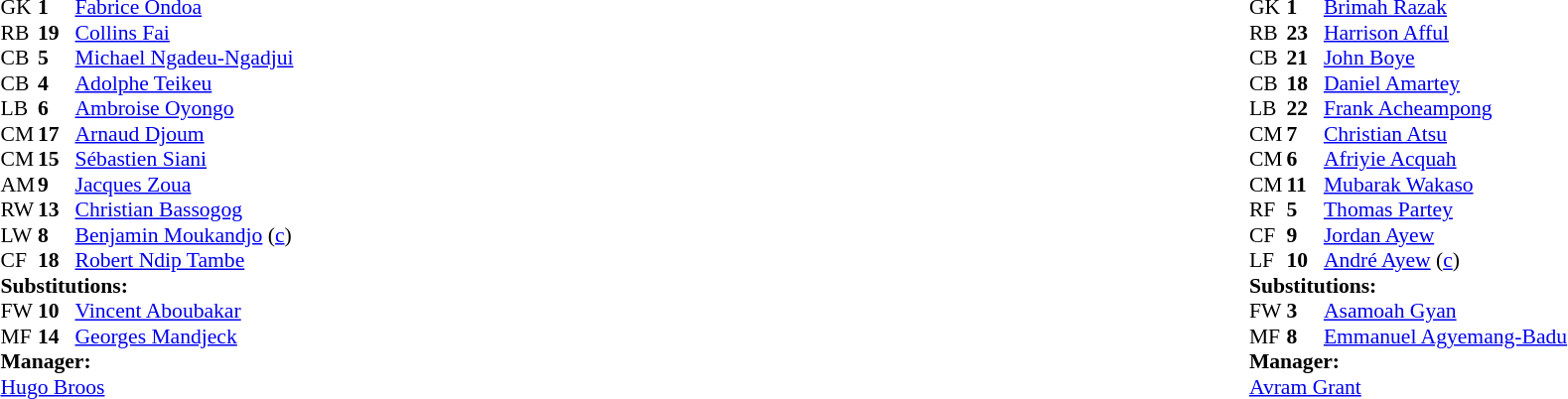<table width="100%">
<tr>
<td valign="top" width="40%"><br><table style="font-size:90%" cellspacing="0" cellpadding="0">
<tr>
<th width=25></th>
<th width=25></th>
</tr>
<tr>
<td>GK</td>
<td><strong>1</strong></td>
<td><a href='#'>Fabrice Ondoa</a></td>
</tr>
<tr>
<td>RB</td>
<td><strong>19</strong></td>
<td><a href='#'>Collins Fai</a></td>
</tr>
<tr>
<td>CB</td>
<td><strong>5</strong></td>
<td><a href='#'>Michael Ngadeu-Ngadjui</a></td>
</tr>
<tr>
<td>CB</td>
<td><strong>4</strong></td>
<td><a href='#'>Adolphe Teikeu</a></td>
</tr>
<tr>
<td>LB</td>
<td><strong>6</strong></td>
<td><a href='#'>Ambroise Oyongo</a></td>
</tr>
<tr>
<td>CM</td>
<td><strong>17</strong></td>
<td><a href='#'>Arnaud Djoum</a></td>
<td></td>
<td></td>
</tr>
<tr>
<td>CM</td>
<td><strong>15</strong></td>
<td><a href='#'>Sébastien Siani</a></td>
</tr>
<tr>
<td>AM</td>
<td><strong>9</strong></td>
<td><a href='#'>Jacques Zoua</a></td>
</tr>
<tr>
<td>RW</td>
<td><strong>13</strong></td>
<td><a href='#'>Christian Bassogog</a></td>
</tr>
<tr>
<td>LW</td>
<td><strong>8</strong></td>
<td><a href='#'>Benjamin Moukandjo</a> (<a href='#'>c</a>)</td>
<td></td>
</tr>
<tr>
<td>CF</td>
<td><strong>18</strong></td>
<td><a href='#'>Robert Ndip Tambe</a></td>
<td></td>
<td></td>
</tr>
<tr>
<td colspan=3><strong>Substitutions:</strong></td>
</tr>
<tr>
<td>FW</td>
<td><strong>10</strong></td>
<td><a href='#'>Vincent Aboubakar</a></td>
<td></td>
<td></td>
</tr>
<tr>
<td>MF</td>
<td><strong>14</strong></td>
<td><a href='#'>Georges Mandjeck</a></td>
<td></td>
<td></td>
</tr>
<tr>
<td colspan=3><strong>Manager:</strong></td>
</tr>
<tr>
<td colspan=3> <a href='#'>Hugo Broos</a></td>
</tr>
</table>
</td>
<td valign="top"></td>
<td valign="top" width="50%"><br><table style="font-size:90%; margin:auto" cellspacing="0" cellpadding="0">
<tr>
<th width=25></th>
<th width=25></th>
</tr>
<tr>
<td>GK</td>
<td><strong>1</strong></td>
<td><a href='#'>Brimah Razak</a></td>
</tr>
<tr>
<td>RB</td>
<td><strong>23</strong></td>
<td><a href='#'>Harrison Afful</a></td>
</tr>
<tr>
<td>CB</td>
<td><strong>21</strong></td>
<td><a href='#'>John Boye</a></td>
</tr>
<tr>
<td>CB</td>
<td><strong>18</strong></td>
<td><a href='#'>Daniel Amartey</a></td>
</tr>
<tr>
<td>LB</td>
<td><strong>22</strong></td>
<td><a href='#'>Frank Acheampong</a></td>
</tr>
<tr>
<td>CM</td>
<td><strong>7</strong></td>
<td><a href='#'>Christian Atsu</a></td>
</tr>
<tr>
<td>CM</td>
<td><strong>6</strong></td>
<td><a href='#'>Afriyie Acquah</a></td>
<td></td>
<td></td>
</tr>
<tr>
<td>CM</td>
<td><strong>11</strong></td>
<td><a href='#'>Mubarak Wakaso</a></td>
</tr>
<tr>
<td>RF</td>
<td><strong>5</strong></td>
<td><a href='#'>Thomas Partey</a></td>
<td></td>
<td></td>
</tr>
<tr>
<td>CF</td>
<td><strong>9</strong></td>
<td><a href='#'>Jordan Ayew</a></td>
</tr>
<tr>
<td>LF</td>
<td><strong>10</strong></td>
<td><a href='#'>André Ayew</a> (<a href='#'>c</a>)</td>
</tr>
<tr>
<td colspan=3><strong>Substitutions:</strong></td>
</tr>
<tr>
<td>FW</td>
<td><strong>3</strong></td>
<td><a href='#'>Asamoah Gyan</a></td>
<td></td>
<td></td>
</tr>
<tr>
<td>MF</td>
<td><strong>8</strong></td>
<td><a href='#'>Emmanuel Agyemang-Badu</a></td>
<td></td>
<td></td>
</tr>
<tr>
<td colspan=3><strong>Manager:</strong></td>
</tr>
<tr>
<td colspan=3> <a href='#'>Avram Grant</a></td>
</tr>
</table>
</td>
</tr>
</table>
